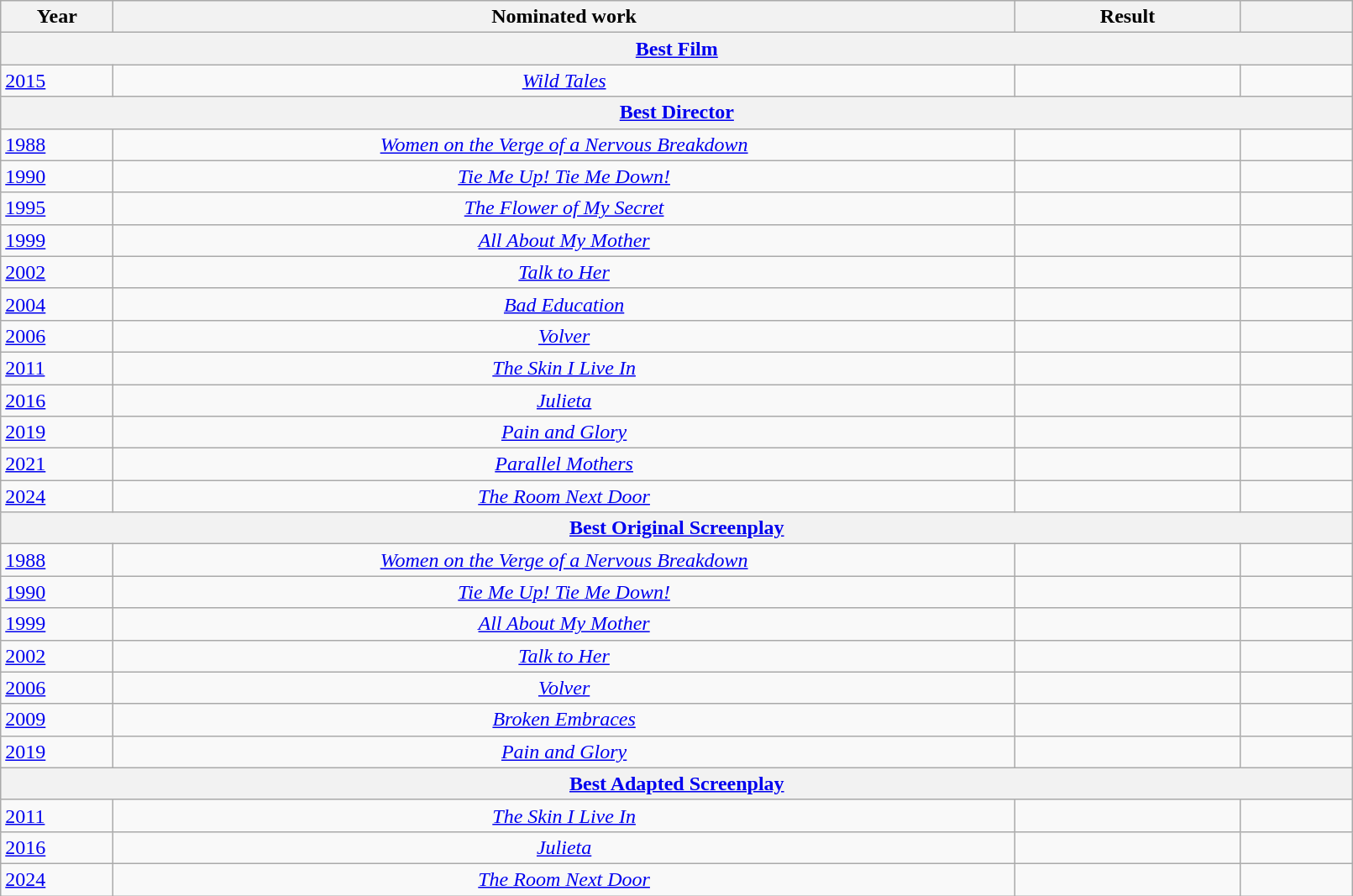<table class="wikitable" style="width:85%;">
<tr>
<th width=5%>Year</th>
<th style="width:40%;">Nominated work</th>
<th style="width:10%;">Result</th>
<th width=5%></th>
</tr>
<tr>
<th colspan="4"><a href='#'>Best Film</a></th>
</tr>
<tr>
<td><a href='#'>2015</a></td>
<td style="text-align:center;"><em><a href='#'>Wild Tales</a></em></td>
<td></td>
<td></td>
</tr>
<tr>
<th colspan="4"><a href='#'>Best Director</a></th>
</tr>
<tr>
<td><a href='#'>1988</a></td>
<td style="text-align:center;"><em><a href='#'>Women on the Verge of a Nervous Breakdown</a></em></td>
<td></td>
<td></td>
</tr>
<tr>
<td><a href='#'>1990</a></td>
<td style="text-align:center;"><em><a href='#'>Tie Me Up! Tie Me Down!</a></em></td>
<td></td>
<td></td>
</tr>
<tr>
<td><a href='#'>1995</a></td>
<td style="text-align:center;"><em><a href='#'>The Flower of My Secret</a></em></td>
<td></td>
<td></td>
</tr>
<tr>
<td><a href='#'>1999</a></td>
<td style="text-align:center;"><em><a href='#'>All About My Mother</a></em></td>
<td></td>
<td></td>
</tr>
<tr>
<td><a href='#'>2002</a></td>
<td style="text-align:center;"><em><a href='#'>Talk to Her</a></em></td>
<td></td>
<td></td>
</tr>
<tr>
<td><a href='#'>2004</a></td>
<td style="text-align:center;"><em><a href='#'>Bad Education</a></em></td>
<td></td>
<td></td>
</tr>
<tr>
<td><a href='#'>2006</a></td>
<td style="text-align:center;"><em><a href='#'>Volver</a></em></td>
<td></td>
<td></td>
</tr>
<tr>
<td><a href='#'>2011</a></td>
<td style="text-align:center;"><em><a href='#'>The Skin I Live In</a></em></td>
<td></td>
<td></td>
</tr>
<tr>
<td><a href='#'>2016</a></td>
<td style="text-align:center;"><em><a href='#'>Julieta</a></em></td>
<td></td>
<td></td>
</tr>
<tr>
<td><a href='#'>2019</a></td>
<td style="text-align:center;"><em><a href='#'>Pain and Glory</a></em></td>
<td></td>
<td></td>
</tr>
<tr>
<td><a href='#'>2021</a></td>
<td style="text-align:center;"><em><a href='#'>Parallel Mothers</a></em></td>
<td></td>
<td></td>
</tr>
<tr>
<td><a href='#'>2024</a></td>
<td style="text-align:center;"><em><a href='#'>The Room Next Door</a></em></td>
<td></td>
<td></td>
</tr>
<tr>
<th colspan="4"><a href='#'>Best Original Screenplay</a></th>
</tr>
<tr>
<td><a href='#'>1988</a></td>
<td style="text-align:center;"><em><a href='#'>Women on the Verge of a Nervous Breakdown</a></em></td>
<td></td>
<td></td>
</tr>
<tr>
<td><a href='#'>1990</a></td>
<td style="text-align:center;"><em><a href='#'>Tie Me Up! Tie Me Down!</a></em></td>
<td></td>
<td></td>
</tr>
<tr>
<td><a href='#'>1999</a></td>
<td style="text-align:center;"><em><a href='#'>All About My Mother</a></em></td>
<td></td>
<td></td>
</tr>
<tr>
<td><a href='#'>2002</a></td>
<td style="text-align:center;"><em><a href='#'>Talk to Her</a></em></td>
<td></td>
<td></td>
</tr>
<tr>
<td><a href='#'>2006</a></td>
<td style="text-align:center;"><em><a href='#'>Volver</a></em></td>
<td></td>
<td></td>
</tr>
<tr>
<td><a href='#'>2009</a></td>
<td style="text-align:center;"><em><a href='#'>Broken Embraces</a></em></td>
<td></td>
<td></td>
</tr>
<tr>
<td><a href='#'>2019</a></td>
<td style="text-align:center;"><em><a href='#'>Pain and Glory</a></em></td>
<td></td>
<td></td>
</tr>
<tr>
<th colspan="4"><a href='#'>Best Adapted Screenplay</a></th>
</tr>
<tr>
<td><a href='#'>2011</a></td>
<td style="text-align:center;"><em><a href='#'>The Skin I Live In</a></em></td>
<td></td>
<td></td>
</tr>
<tr>
<td><a href='#'>2016</a></td>
<td style="text-align:center;"><em><a href='#'>Julieta</a></em></td>
<td></td>
<td></td>
</tr>
<tr>
<td><a href='#'>2024</a></td>
<td style="text-align:center;"><em><a href='#'>The Room Next Door</a></em></td>
<td></td>
<td></td>
</tr>
</table>
